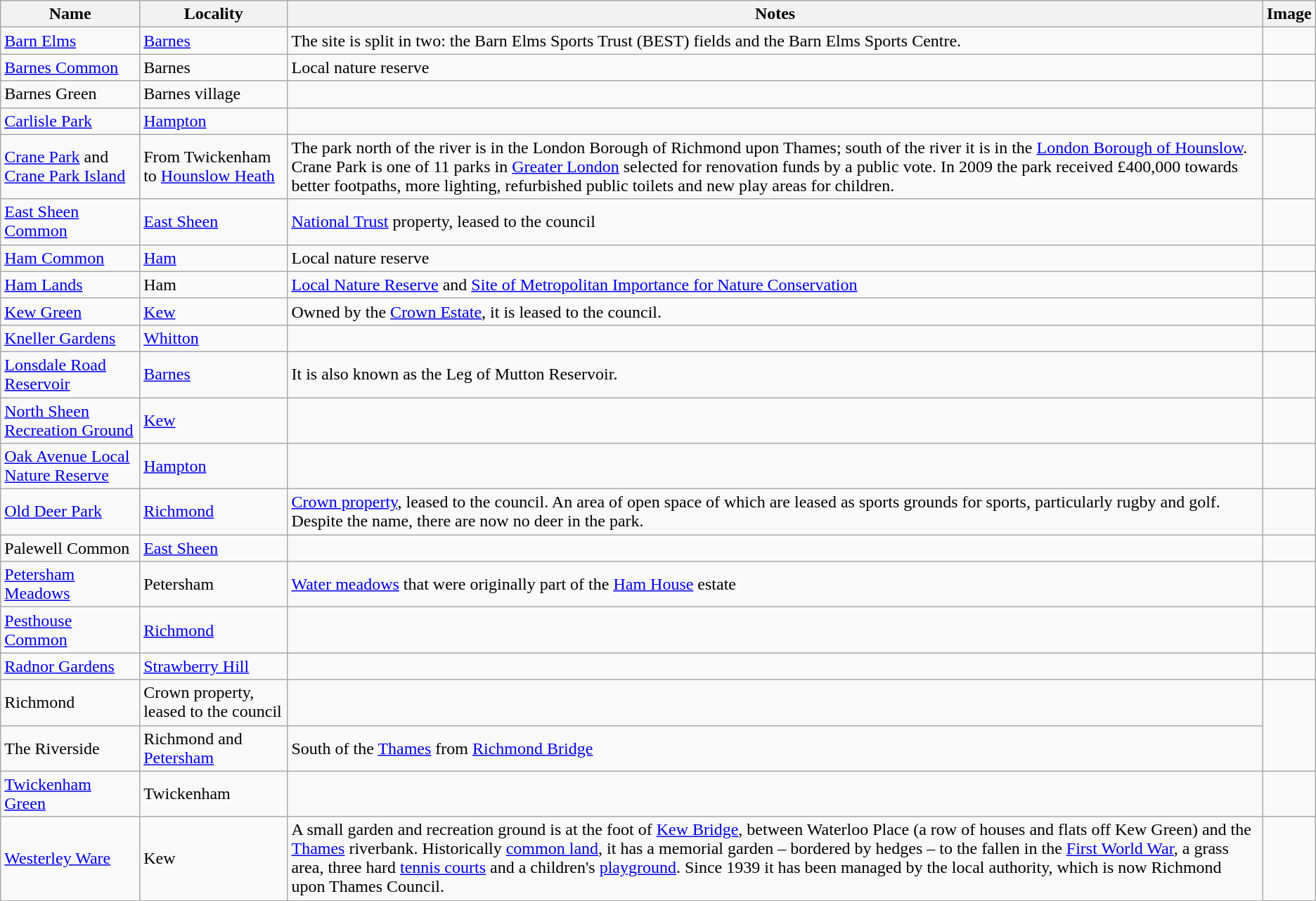<table class="wikitable sortable">
<tr>
<th>Name</th>
<th>Locality</th>
<th>Notes</th>
<th>Image</th>
</tr>
<tr>
<td><a href='#'>Barn Elms</a></td>
<td><a href='#'>Barnes</a></td>
<td>The site is split in two: the Barn Elms Sports Trust (BEST) fields and the Barn Elms Sports Centre.</td>
<td></td>
</tr>
<tr>
<td><a href='#'>Barnes Common</a></td>
<td>Barnes</td>
<td>Local nature reserve</td>
<td></td>
</tr>
<tr>
<td>Barnes Green</td>
<td>Barnes village</td>
<td></td>
<td></td>
</tr>
<tr>
<td><a href='#'>Carlisle Park</a></td>
<td><a href='#'> Hampton</a></td>
<td></td>
<td></td>
</tr>
<tr>
<td><a href='#'>Crane Park</a> and <a href='#'>Crane Park Island</a></td>
<td>From Twickenham to <a href='#'>Hounslow Heath</a></td>
<td>The park north of the river is in the London Borough of Richmond upon Thames; south of the river it is in the <a href='#'>London Borough of Hounslow</a>. Crane Park is one of 11 parks in <a href='#'>Greater London</a> selected for renovation funds by a public vote. In 2009 the park received £400,000 towards better footpaths, more lighting, refurbished public toilets and new play areas for children.</td>
<td></td>
</tr>
<tr>
<td><a href='#'>East Sheen Common</a></td>
<td><a href='#'>East Sheen</a></td>
<td><a href='#'>National Trust</a> property, leased to the council</td>
<td></td>
</tr>
<tr>
<td><a href='#'>Ham Common</a></td>
<td><a href='#'>Ham</a></td>
<td>Local nature reserve</td>
<td></td>
</tr>
<tr>
<td><a href='#'>Ham Lands</a></td>
<td>Ham</td>
<td><a href='#'>Local Nature Reserve</a> and <a href='#'>Site of Metropolitan Importance for Nature Conservation</a></td>
<td></td>
</tr>
<tr>
<td><a href='#'>Kew Green</a></td>
<td><a href='#'>Kew</a></td>
<td>Owned by the <a href='#'>Crown Estate</a>, it is leased to the council.</td>
<td></td>
</tr>
<tr>
<td><a href='#'>Kneller Gardens</a></td>
<td><a href='#'>Whitton</a></td>
<td></td>
<td></td>
</tr>
<tr>
<td><a href='#'>Lonsdale Road Reservoir</a></td>
<td><a href='#'>Barnes</a></td>
<td>It is also known as the Leg of Mutton Reservoir.</td>
<td></td>
</tr>
<tr>
<td><a href='#'>North Sheen Recreation Ground</a></td>
<td><a href='#'>Kew</a></td>
<td></td>
<td></td>
</tr>
<tr>
<td><a href='#'>Oak Avenue Local Nature Reserve</a></td>
<td><a href='#'> Hampton</a></td>
<td></td>
<td></td>
</tr>
<tr>
<td><a href='#'>Old Deer Park</a></td>
<td><a href='#'>Richmond</a></td>
<td><a href='#'>Crown property</a>, leased to the council. An area of open space  of which  are leased as sports grounds for sports, particularly rugby and golf. Despite the name, there are now no deer in the park.</td>
<td></td>
</tr>
<tr>
<td>Palewell Common</td>
<td><a href='#'>East Sheen</a></td>
<td></td>
<td></td>
</tr>
<tr>
<td><a href='#'>Petersham Meadows</a></td>
<td>Petersham</td>
<td><a href='#'>Water meadows</a> that were originally part of the <a href='#'>Ham House</a> estate</td>
<td></td>
</tr>
<tr>
<td><a href='#'>Pesthouse Common</a></td>
<td><a href='#'>Richmond</a></td>
<td></td>
</tr>
<tr>
<td><a href='#'>Radnor Gardens</a></td>
<td><a href='#'>Strawberry Hill</a></td>
<td></td>
<td></td>
</tr>
<tr>
<td>Richmond</td>
<td>Crown property, leased to the council</td>
<td></td>
</tr>
<tr>
<td>The Riverside</td>
<td>Richmond and <a href='#'>Petersham</a></td>
<td>South of the <a href='#'>Thames</a> from <a href='#'>Richmond Bridge</a></td>
</tr>
<tr>
<td><a href='#'>Twickenham Green</a></td>
<td>Twickenham</td>
<td></td>
<td></td>
</tr>
<tr>
<td><a href='#'>Westerley Ware</a></td>
<td>Kew</td>
<td>A small garden and recreation ground is at the foot of <a href='#'>Kew Bridge</a>, between Waterloo Place (a row of houses and flats off Kew Green) and the <a href='#'>Thames</a> riverbank.  Historically <a href='#'>common land</a>, it has a memorial garden – bordered by hedges – to the fallen in the <a href='#'>First World War</a>, a grass area, three hard <a href='#'>tennis courts</a> and a children's <a href='#'>playground</a>.  Since 1939 it has been managed by the local authority, which is now Richmond upon Thames Council.</td>
<td></td>
</tr>
</table>
